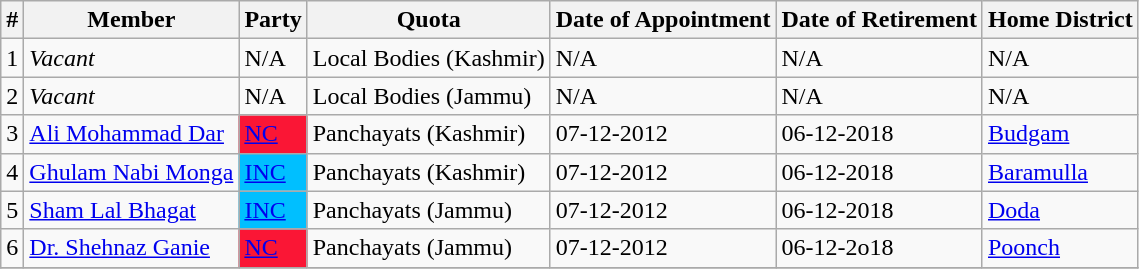<table class="wikitable sortable">
<tr>
<th>#</th>
<th>Member</th>
<th>Party</th>
<th>Quota</th>
<th>Date of Appointment</th>
<th>Date of Retirement</th>
<th>Home District</th>
</tr>
<tr>
<td>1</td>
<td><em>Vacant</em></td>
<td>N/A</td>
<td>Local Bodies (Kashmir)</td>
<td>N/A</td>
<td>N/A</td>
<td>N/A</td>
</tr>
<tr>
<td>2</td>
<td><em>Vacant</em></td>
<td>N/A</td>
<td>Local Bodies (Jammu)</td>
<td>N/A</td>
<td>N/A</td>
<td>N/A</td>
</tr>
<tr>
<td>3</td>
<td><a href='#'>Ali Mohammad Dar</a></td>
<td bgcolor=#FA1635><a href='#'>NC</a></td>
<td>Panchayats (Kashmir)</td>
<td>07-12-2012</td>
<td>06-12-2018</td>
<td><a href='#'>Budgam</a></td>
</tr>
<tr>
<td>4</td>
<td><a href='#'>Ghulam Nabi Monga</a></td>
<td bgcolor=#00BFFF><a href='#'>INC</a></td>
<td>Panchayats (Kashmir)</td>
<td>07-12-2012</td>
<td>06-12-2018</td>
<td><a href='#'>Baramulla</a></td>
</tr>
<tr>
<td>5</td>
<td><a href='#'>Sham Lal Bhagat </a></td>
<td bgcolor=#00BFFF><a href='#'>INC</a></td>
<td>Panchayats (Jammu)</td>
<td>07-12-2012</td>
<td>06-12-2018</td>
<td><a href='#'>Doda</a></td>
</tr>
<tr>
<td>6</td>
<td><a href='#'>Dr. Shehnaz Ganie</a></td>
<td bgcolor=#FA1635><a href='#'>NC</a></td>
<td>Panchayats (Jammu)</td>
<td>07-12-2012</td>
<td>06-12-2o18</td>
<td><a href='#'>Poonch</a></td>
</tr>
<tr>
</tr>
</table>
